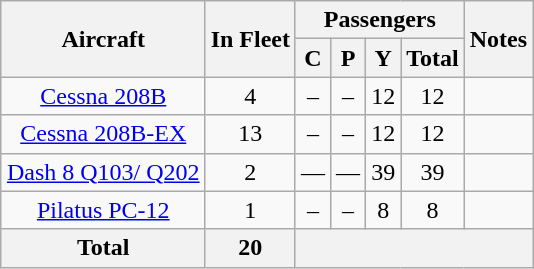<table class="wikitable" style="text-align:center;margin:1em auto;">
<tr>
<th rowspan="2">Aircraft</th>
<th rowspan="2">In Fleet</th>
<th colspan="4">Passengers</th>
<th rowspan="2">Notes</th>
</tr>
<tr>
<th><abbr>C</abbr></th>
<th><abbr>P</abbr></th>
<th><abbr>Y</abbr></th>
<th>Total</th>
</tr>
<tr>
<td><a href='#'>Cessna 208B</a></td>
<td>4</td>
<td>–</td>
<td>–</td>
<td>12</td>
<td>12</td>
<td></td>
</tr>
<tr>
<td><a href='#'>Cessna 208B-EX</a></td>
<td>13</td>
<td>–</td>
<td>–</td>
<td>12</td>
<td>12</td>
<td></td>
</tr>
<tr>
<td><a href='#'>Dash 8 Q103/ Q202</a></td>
<td>2</td>
<td>—</td>
<td>—</td>
<td>39</td>
<td>39</td>
<td></td>
</tr>
<tr>
<td><a href='#'>Pilatus PC-12</a></td>
<td>1</td>
<td>–</td>
<td>–</td>
<td>8</td>
<td>8</td>
<td></td>
</tr>
<tr>
<th>Total</th>
<th>20</th>
<th colspan="5"></th>
</tr>
</table>
